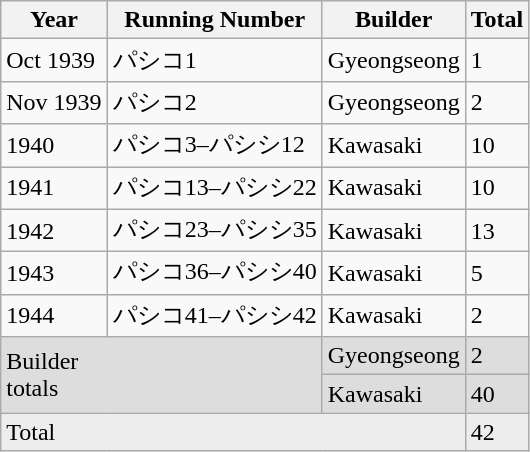<table class="wikitable">
<tr>
<th>Year</th>
<th>Running Number</th>
<th>Builder</th>
<th>Total</th>
</tr>
<tr>
<td>Oct 1939</td>
<td>パシコ1</td>
<td>Gyeongseong</td>
<td>1</td>
</tr>
<tr>
<td>Nov 1939</td>
<td>パシコ2</td>
<td>Gyeongseong</td>
<td>2</td>
</tr>
<tr>
<td>1940</td>
<td>パシコ3–パシシ12</td>
<td>Kawasaki</td>
<td>10</td>
</tr>
<tr>
<td>1941</td>
<td>パシコ13–パシシ22</td>
<td>Kawasaki</td>
<td>10</td>
</tr>
<tr>
<td>1942</td>
<td>パシコ23–パシシ35</td>
<td>Kawasaki</td>
<td>13</td>
</tr>
<tr>
<td>1943</td>
<td>パシコ36–パシシ40</td>
<td>Kawasaki</td>
<td>5</td>
</tr>
<tr>
<td>1944</td>
<td>パシコ41–パシシ42</td>
<td>Kawasaki</td>
<td>2</td>
</tr>
<tr>
<td bgcolor=#dddddd rowspan="2" colspan="2">Builder<br>totals</td>
<td bgcolor=#dddddd>Gyeongseong</td>
<td bgcolor=#dddddd>2</td>
</tr>
<tr>
<td bgcolor=#dddddd>Kawasaki</td>
<td bgcolor=#dddddd>40</td>
</tr>
<tr>
<td bgcolor=#ededed colspan="3">Total</td>
<td bgcolor=#ededed>42</td>
</tr>
</table>
